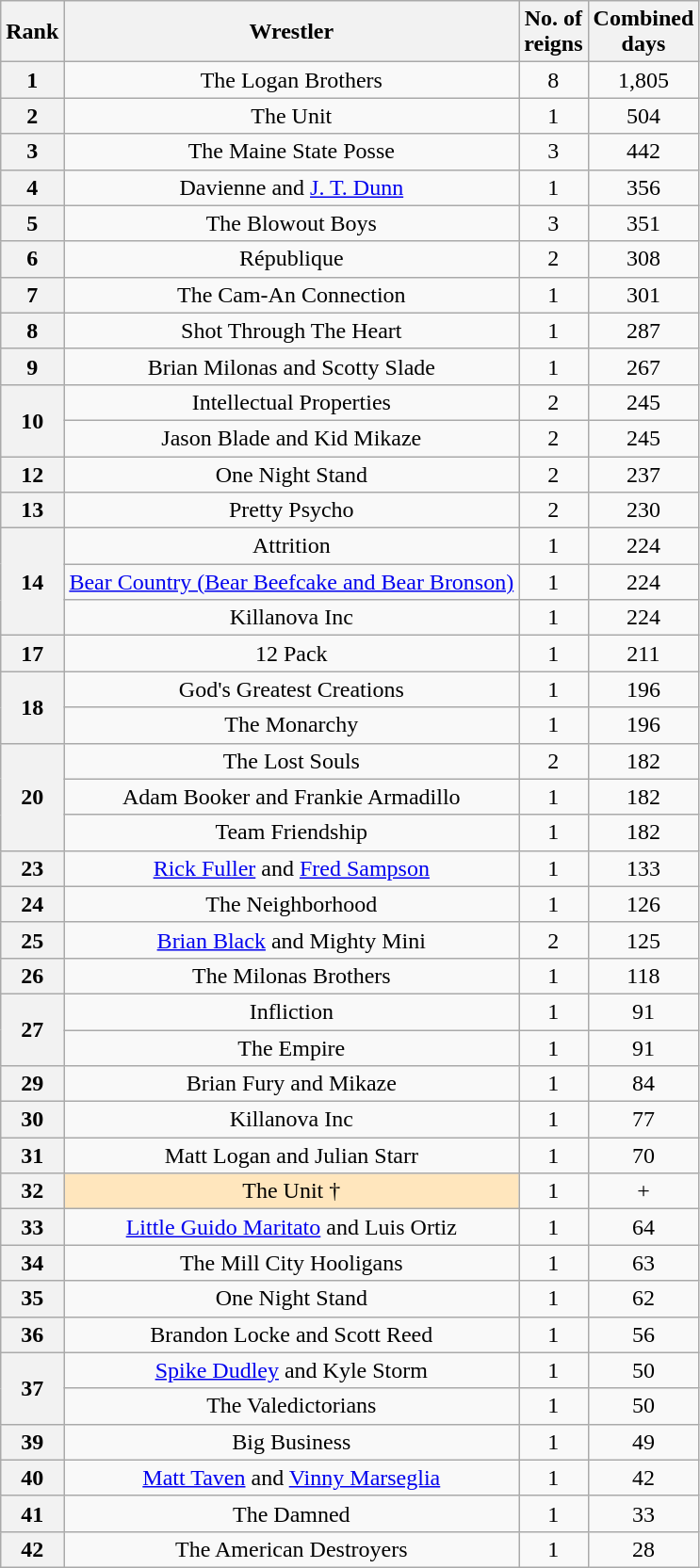<table class="wikitable sortable" style="text-align: center">
<tr>
<th>Rank</th>
<th>Wrestler</th>
<th>No. of<br>reigns</th>
<th>Combined<br>days</th>
</tr>
<tr>
<th>1</th>
<td>The Logan Brothers<br></td>
<td>8</td>
<td>1,805</td>
</tr>
<tr>
<th>2</th>
<td>The Unit<br></td>
<td>1</td>
<td>504</td>
</tr>
<tr>
<th>3</th>
<td>The Maine State Posse<br></td>
<td>3</td>
<td>442</td>
</tr>
<tr>
<th>4</th>
<td>Davienne and <a href='#'>J. T. Dunn</a></td>
<td>1</td>
<td>356</td>
</tr>
<tr>
<th>5</th>
<td>The Blowout Boys<br></td>
<td>3</td>
<td>351</td>
</tr>
<tr>
<th>6</th>
<td>République<br></td>
<td>2</td>
<td>308</td>
</tr>
<tr>
<th>7</th>
<td>The Cam-An Connection<br></td>
<td>1</td>
<td>301</td>
</tr>
<tr>
<th>8</th>
<td>Shot Through The Heart<br></td>
<td>1</td>
<td>287</td>
</tr>
<tr>
<th>9</th>
<td>Brian Milonas and Scotty Slade</td>
<td>1</td>
<td>267</td>
</tr>
<tr>
<th rowspan=2>10</th>
<td>Intellectual Properties<br></td>
<td>2</td>
<td>245</td>
</tr>
<tr>
<td>Jason Blade and Kid Mikaze</td>
<td>2</td>
<td>245</td>
</tr>
<tr>
<th>12</th>
<td>One Night Stand<br></td>
<td>2</td>
<td>237</td>
</tr>
<tr>
<th>13</th>
<td>Pretty Psycho<br></td>
<td>2</td>
<td>230</td>
</tr>
<tr>
<th rowspan=3>14</th>
<td>Attrition<br></td>
<td>1</td>
<td>224</td>
</tr>
<tr>
<td><a href='#'>Bear Country (Bear Beefcake and Bear Bronson)</a></td>
<td>1</td>
<td>224</td>
</tr>
<tr>
<td>Killanova Inc<br></td>
<td>1</td>
<td>224</td>
</tr>
<tr>
<th>17</th>
<td>12 Pack<br></td>
<td>1</td>
<td>211</td>
</tr>
<tr>
<th rowspan=2>18</th>
<td>God's Greatest Creations<br></td>
<td>1</td>
<td>196</td>
</tr>
<tr>
<td>The Monarchy<br></td>
<td>1</td>
<td>196</td>
</tr>
<tr>
<th rowspan=3>20</th>
<td>The Lost Souls<br></td>
<td>2</td>
<td>182</td>
</tr>
<tr>
<td>Adam Booker and Frankie Armadillo</td>
<td>1</td>
<td>182</td>
</tr>
<tr>
<td>Team Friendship<br></td>
<td>1</td>
<td>182</td>
</tr>
<tr>
<th>23</th>
<td><a href='#'>Rick Fuller</a> and <a href='#'>Fred Sampson</a></td>
<td>1</td>
<td>133</td>
</tr>
<tr>
<th>24</th>
<td>The Neighborhood<br></td>
<td>1</td>
<td>126</td>
</tr>
<tr>
<th>25</th>
<td><a href='#'>Brian Black</a> and Mighty Mini</td>
<td>2</td>
<td>125</td>
</tr>
<tr>
<th>26</th>
<td>The Milonas Brothers<br></td>
<td>1</td>
<td>118</td>
</tr>
<tr>
<th rowspan=2>27</th>
<td>Infliction<br></td>
<td>1</td>
<td>91</td>
</tr>
<tr>
<td>The Empire<br></td>
<td>1</td>
<td>91</td>
</tr>
<tr>
<th>29</th>
<td>Brian Fury and Mikaze</td>
<td>1</td>
<td>84</td>
</tr>
<tr>
<th>30</th>
<td>Killanova Inc<br></td>
<td>1</td>
<td>77</td>
</tr>
<tr>
<th>31</th>
<td>Matt Logan and Julian Starr</td>
<td>1</td>
<td>70</td>
</tr>
<tr>
<th>32</th>
<td style="background:#ffe6bd;">The Unit †<br></td>
<td>1</td>
<td>+</td>
</tr>
<tr>
<th>33</th>
<td><a href='#'>Little Guido Maritato</a> and Luis Ortiz</td>
<td>1</td>
<td>64</td>
</tr>
<tr>
<th>34</th>
<td>The Mill City Hooligans<br></td>
<td>1</td>
<td>63</td>
</tr>
<tr>
<th>35</th>
<td>One Night Stand<br></td>
<td>1</td>
<td>62</td>
</tr>
<tr>
<th>36</th>
<td>Brandon Locke and Scott Reed</td>
<td>1</td>
<td>56</td>
</tr>
<tr>
<th rowspan=2>37</th>
<td><a href='#'>Spike Dudley</a> and Kyle Storm</td>
<td>1</td>
<td>50</td>
</tr>
<tr>
<td>The Valedictorians<br></td>
<td>1</td>
<td>50</td>
</tr>
<tr>
<th>39</th>
<td>Big Business<br></td>
<td>1</td>
<td>49</td>
</tr>
<tr>
<th>40</th>
<td><a href='#'>Matt Taven</a> and <a href='#'>Vinny Marseglia</a></td>
<td>1</td>
<td>42</td>
</tr>
<tr>
<th>41</th>
<td>The Damned<br></td>
<td>1</td>
<td>33</td>
</tr>
<tr>
<th>42</th>
<td>The American Destroyers<br></td>
<td>1</td>
<td>28</td>
</tr>
</table>
